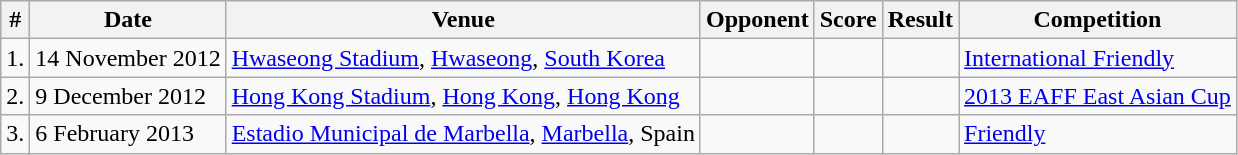<table class="wikitable">
<tr>
<th>#</th>
<th>Date</th>
<th>Venue</th>
<th>Opponent</th>
<th>Score</th>
<th>Result</th>
<th>Competition</th>
</tr>
<tr>
<td>1.</td>
<td>14 November 2012</td>
<td><a href='#'>Hwaseong Stadium</a>, <a href='#'>Hwaseong</a>, <a href='#'>South Korea</a></td>
<td></td>
<td></td>
<td></td>
<td><a href='#'>International Friendly</a></td>
</tr>
<tr>
<td>2.</td>
<td>9 December 2012</td>
<td><a href='#'>Hong Kong Stadium</a>, <a href='#'>Hong Kong</a>, <a href='#'>Hong Kong</a></td>
<td></td>
<td></td>
<td></td>
<td><a href='#'>2013 EAFF East Asian Cup</a></td>
</tr>
<tr>
<td>3.</td>
<td>6 February 2013</td>
<td><a href='#'>Estadio Municipal de Marbella</a>, <a href='#'>Marbella</a>, Spain</td>
<td></td>
<td></td>
<td></td>
<td><a href='#'>Friendly</a></td>
</tr>
</table>
